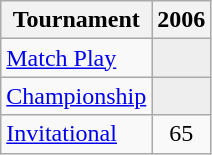<table class="wikitable" style="text-align:center;">
<tr>
<th>Tournament</th>
<th>2006</th>
</tr>
<tr>
<td align="left"><a href='#'>Match Play</a></td>
<td style="background:#eeeeee;"></td>
</tr>
<tr>
<td align="left"><a href='#'>Championship</a></td>
<td style="background:#eeeeee;"></td>
</tr>
<tr>
<td align="left"><a href='#'>Invitational</a></td>
<td>65</td>
</tr>
</table>
